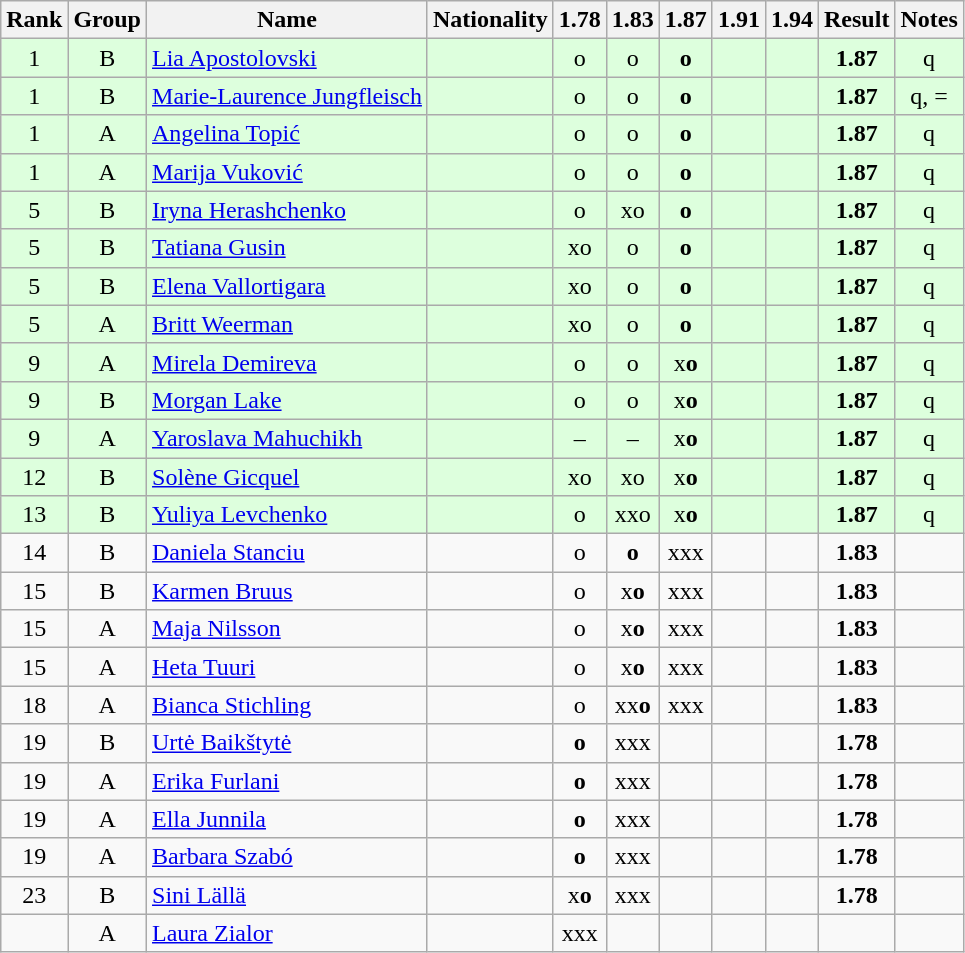<table class="wikitable sortable" style="text-align:center">
<tr>
<th>Rank</th>
<th>Group</th>
<th>Name</th>
<th>Nationality</th>
<th>1.78</th>
<th>1.83</th>
<th>1.87</th>
<th>1.91</th>
<th>1.94</th>
<th>Result</th>
<th>Notes</th>
</tr>
<tr bgcolor=ddffdd>
<td>1</td>
<td>B</td>
<td align=left><a href='#'>Lia Apostolovski</a></td>
<td align=left></td>
<td>o</td>
<td>o</td>
<td><strong>o</strong></td>
<td></td>
<td></td>
<td><strong>1.87</strong></td>
<td>q</td>
</tr>
<tr bgcolor=ddffdd>
<td>1</td>
<td>B</td>
<td align=left><a href='#'>Marie-Laurence Jungfleisch</a></td>
<td align=left></td>
<td>o</td>
<td>o</td>
<td><strong>o</strong></td>
<td></td>
<td></td>
<td><strong>1.87</strong></td>
<td>q, =</td>
</tr>
<tr bgcolor=ddffdd>
<td>1</td>
<td>A</td>
<td align=left><a href='#'>Angelina Topić</a></td>
<td align=left></td>
<td>o</td>
<td>o</td>
<td><strong>o</strong></td>
<td></td>
<td></td>
<td><strong>1.87</strong></td>
<td>q</td>
</tr>
<tr bgcolor=ddffdd>
<td>1</td>
<td>A</td>
<td align=left><a href='#'>Marija Vuković</a></td>
<td align=left></td>
<td>o</td>
<td>o</td>
<td><strong>o</strong></td>
<td></td>
<td></td>
<td><strong>1.87</strong></td>
<td>q</td>
</tr>
<tr bgcolor=ddffdd>
<td>5</td>
<td>B</td>
<td align=left><a href='#'>Iryna Herashchenko</a></td>
<td align=left></td>
<td>o</td>
<td>xo</td>
<td><strong>o</strong></td>
<td></td>
<td></td>
<td><strong>1.87</strong></td>
<td>q</td>
</tr>
<tr bgcolor=ddffdd>
<td>5</td>
<td>B</td>
<td align=left><a href='#'>Tatiana Gusin</a></td>
<td align=left></td>
<td>xo</td>
<td>o</td>
<td><strong>o</strong></td>
<td></td>
<td></td>
<td><strong>1.87</strong></td>
<td>q</td>
</tr>
<tr bgcolor=ddffdd>
<td>5</td>
<td>B</td>
<td align=left><a href='#'>Elena Vallortigara</a></td>
<td align=left></td>
<td>xo</td>
<td>o</td>
<td><strong>o</strong></td>
<td></td>
<td></td>
<td><strong>1.87</strong></td>
<td>q</td>
</tr>
<tr bgcolor=ddffdd>
<td>5</td>
<td>A</td>
<td align=left><a href='#'>Britt Weerman</a></td>
<td align=left></td>
<td>xo</td>
<td>o</td>
<td><strong>o</strong></td>
<td></td>
<td></td>
<td><strong>1.87</strong></td>
<td>q</td>
</tr>
<tr bgcolor=ddffdd>
<td>9</td>
<td>A</td>
<td align=left><a href='#'>Mirela Demireva</a></td>
<td align=left></td>
<td>o</td>
<td>o</td>
<td>x<strong>o</strong></td>
<td></td>
<td></td>
<td><strong>1.87</strong></td>
<td>q</td>
</tr>
<tr bgcolor=ddffdd>
<td>9</td>
<td>B</td>
<td align=left><a href='#'>Morgan Lake</a></td>
<td align=left></td>
<td>o</td>
<td>o</td>
<td>x<strong>o</strong></td>
<td></td>
<td></td>
<td><strong>1.87</strong></td>
<td>q</td>
</tr>
<tr bgcolor=ddffdd>
<td>9</td>
<td>A</td>
<td align=left><a href='#'>Yaroslava Mahuchikh</a></td>
<td align=left></td>
<td>–</td>
<td>–</td>
<td>x<strong>o</strong></td>
<td></td>
<td></td>
<td><strong>1.87</strong></td>
<td>q</td>
</tr>
<tr bgcolor=ddffdd>
<td>12</td>
<td>B</td>
<td align=left><a href='#'>Solène Gicquel</a></td>
<td align=left></td>
<td>xo</td>
<td>xo</td>
<td>x<strong>o</strong></td>
<td></td>
<td></td>
<td><strong>1.87</strong></td>
<td>q</td>
</tr>
<tr bgcolor=ddffdd>
<td>13</td>
<td>B</td>
<td align=left><a href='#'>Yuliya Levchenko</a></td>
<td align=left></td>
<td>o</td>
<td>xxo</td>
<td>x<strong>o</strong></td>
<td></td>
<td></td>
<td><strong>1.87</strong></td>
<td>q</td>
</tr>
<tr>
<td>14</td>
<td>B</td>
<td align=left><a href='#'>Daniela Stanciu</a></td>
<td align=left></td>
<td>o</td>
<td><strong>o</strong></td>
<td>xxx</td>
<td></td>
<td></td>
<td><strong>1.83</strong></td>
<td></td>
</tr>
<tr>
<td>15</td>
<td>B</td>
<td align=left><a href='#'>Karmen Bruus</a></td>
<td align=left></td>
<td>o</td>
<td>x<strong>o</strong></td>
<td>xxx</td>
<td></td>
<td></td>
<td><strong>1.83</strong></td>
<td></td>
</tr>
<tr>
<td>15</td>
<td>A</td>
<td align=left><a href='#'>Maja Nilsson</a></td>
<td align=left></td>
<td>o</td>
<td>x<strong>o</strong></td>
<td>xxx</td>
<td></td>
<td></td>
<td><strong>1.83</strong></td>
<td></td>
</tr>
<tr>
<td>15</td>
<td>A</td>
<td align=left><a href='#'>Heta Tuuri</a></td>
<td align=left></td>
<td>o</td>
<td>x<strong>o</strong></td>
<td>xxx</td>
<td></td>
<td></td>
<td><strong>1.83</strong></td>
<td></td>
</tr>
<tr>
<td>18</td>
<td>A</td>
<td align=left><a href='#'>Bianca Stichling</a></td>
<td align=left></td>
<td>o</td>
<td>xx<strong>o</strong></td>
<td>xxx</td>
<td></td>
<td></td>
<td><strong>1.83</strong></td>
<td></td>
</tr>
<tr>
<td>19</td>
<td>B</td>
<td align=left><a href='#'>Urtė Baikštytė</a></td>
<td align=left></td>
<td><strong>o</strong></td>
<td>xxx</td>
<td></td>
<td></td>
<td></td>
<td><strong>1.78</strong></td>
<td></td>
</tr>
<tr>
<td>19</td>
<td>A</td>
<td align=left><a href='#'>Erika Furlani</a></td>
<td align=left></td>
<td><strong>o</strong></td>
<td>xxx</td>
<td></td>
<td></td>
<td></td>
<td><strong>1.78</strong></td>
<td></td>
</tr>
<tr>
<td>19</td>
<td>A</td>
<td align=left><a href='#'>Ella Junnila</a></td>
<td align=left></td>
<td><strong>o</strong></td>
<td>xxx</td>
<td></td>
<td></td>
<td></td>
<td><strong>1.78</strong></td>
<td></td>
</tr>
<tr>
<td>19</td>
<td>A</td>
<td align=left><a href='#'>Barbara Szabó</a></td>
<td align=left></td>
<td><strong>o</strong></td>
<td>xxx</td>
<td></td>
<td></td>
<td></td>
<td><strong>1.78</strong></td>
<td></td>
</tr>
<tr>
<td>23</td>
<td>B</td>
<td align=left><a href='#'>Sini Lällä</a></td>
<td align=left></td>
<td>x<strong>o</strong></td>
<td>xxx</td>
<td></td>
<td></td>
<td></td>
<td><strong>1.78</strong></td>
<td></td>
</tr>
<tr>
<td></td>
<td>A</td>
<td align=left><a href='#'>Laura Zialor</a></td>
<td align=left></td>
<td>xxx</td>
<td></td>
<td></td>
<td></td>
<td></td>
<td><strong></strong></td>
<td></td>
</tr>
</table>
